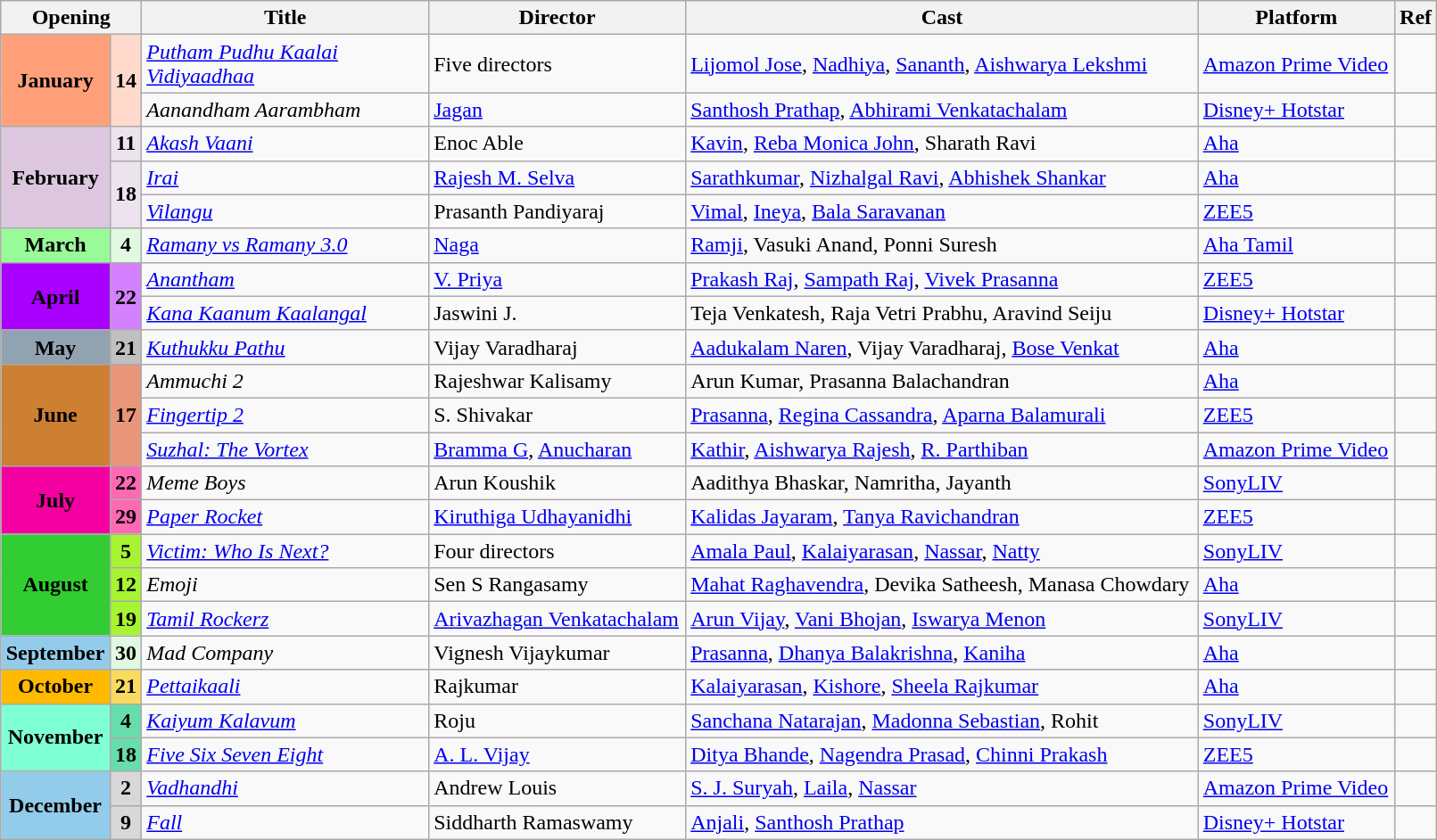<table class="wikitable" width="85%">
<tr>
<th colspan="2">Opening</th>
<th style="width:20%;">Title</th>
<th>Director</th>
<th>Cast</th>
<th>Platform</th>
<th>Ref</th>
</tr>
<tr>
<td rowspan="2" style="text-align:center; background:#ffa07a; textcolor:#000;"><strong>January</strong></td>
<td rowspan="2" style="text-align:center; background:#ffdacc;"><strong>14</strong></td>
<td><em><a href='#'>Putham Pudhu Kaalai Vidiyaadhaa</a></em></td>
<td>Five directors</td>
<td><a href='#'>Lijomol Jose</a>, <a href='#'>Nadhiya</a>, <a href='#'>Sananth</a>, <a href='#'>Aishwarya Lekshmi</a></td>
<td><a href='#'>Amazon Prime Video</a></td>
<td></td>
</tr>
<tr>
<td><em>Aanandham Aarambham</em></td>
<td><a href='#'>Jagan</a></td>
<td><a href='#'>Santhosh Prathap</a>, <a href='#'>Abhirami Venkatachalam</a></td>
<td><a href='#'>Disney+ Hotstar</a></td>
<td></td>
</tr>
<tr>
<td rowspan="3" style="text-align:center; background:#dcc7df; textcolor:#000;"><strong>February</strong></td>
<td style="text-align:center; background:#ede3ef;"><strong>11</strong></td>
<td><em><a href='#'>Akash Vaani</a></em></td>
<td>Enoc Able</td>
<td><a href='#'>Kavin</a>, <a href='#'>Reba Monica John</a>, Sharath Ravi</td>
<td><a href='#'>Aha</a></td>
<td></td>
</tr>
<tr>
<td rowspan="2" style="text-align:center; background:#ede3ef;"><strong>18</strong></td>
<td><em><a href='#'>Irai</a></em></td>
<td><a href='#'>Rajesh M. Selva</a></td>
<td><a href='#'>Sarathkumar</a>, <a href='#'>Nizhalgal Ravi</a>, <a href='#'>Abhishek Shankar</a></td>
<td><a href='#'>Aha</a></td>
<td></td>
</tr>
<tr>
<td><em><a href='#'>Vilangu</a></em></td>
<td>Prasanth Pandiyaraj</td>
<td><a href='#'>Vimal</a>, <a href='#'>Ineya</a>, <a href='#'>Bala Saravanan</a></td>
<td><a href='#'>ZEE5</a></td>
<td></td>
</tr>
<tr>
<td style="text-align:center; background:#98fb98; textcolor:#000;"><strong>March</strong></td>
<td style="text-align:center; background:#e0f9e0;"><strong>4</strong></td>
<td><em><a href='#'>Ramany vs Ramany 3.0</a></em></td>
<td><a href='#'>Naga</a></td>
<td><a href='#'>Ramji</a>, Vasuki Anand, Ponni Suresh</td>
<td><a href='#'>Aha Tamil</a></td>
<td></td>
</tr>
<tr>
<td rowspan="2" style="text-align:center; background:#a0f; textcolor:#d580ff;"><strong>April</strong></td>
<td rowspan="2" style="text-align:center; background:#d580ff"><strong>22</strong></td>
<td><em><a href='#'>Anantham</a></em></td>
<td><a href='#'>V. Priya</a></td>
<td><a href='#'>Prakash Raj</a>, <a href='#'>Sampath Raj</a>, <a href='#'>Vivek Prasanna</a></td>
<td><a href='#'>ZEE5</a></td>
<td></td>
</tr>
<tr>
<td><em><a href='#'>Kana Kaanum Kaalangal</a></em></td>
<td>Jaswini J.</td>
<td>Teja Venkatesh, Raja Vetri Prabhu, Aravind Seiju</td>
<td><a href='#'>Disney+ Hotstar</a></td>
<td></td>
</tr>
<tr>
<td style="text-align:center; background:#91a3b0; textcolor:#000;"><strong>May</strong></td>
<td style="text-align:center; background:silver;"><strong>21</strong></td>
<td><em><a href='#'>Kuthukku Pathu</a></em></td>
<td>Vijay Varadharaj</td>
<td><a href='#'>Aadukalam Naren</a>, Vijay Varadharaj, <a href='#'>Bose Venkat</a></td>
<td><a href='#'>Aha</a></td>
<td></td>
</tr>
<tr>
<td rowspan="3" style="text-align:center; background:#CD7F32; textcolor:#000;"><strong>June</strong></td>
<td rowspan="3" style="text-align:center; background:#e9967a;"><strong>17</strong></td>
<td><em>Ammuchi 2</em></td>
<td>Rajeshwar Kalisamy</td>
<td>Arun Kumar, Prasanna Balachandran</td>
<td><a href='#'>Aha</a></td>
<td></td>
</tr>
<tr>
<td><em><a href='#'>Fingertip 2</a></em></td>
<td>S. Shivakar</td>
<td><a href='#'>Prasanna</a>, <a href='#'>Regina Cassandra</a>, <a href='#'>Aparna Balamurali</a></td>
<td><a href='#'>ZEE5</a></td>
<td></td>
</tr>
<tr>
<td><em><a href='#'>Suzhal: The Vortex</a></em></td>
<td><a href='#'>Bramma G</a>, <a href='#'>Anucharan</a></td>
<td><a href='#'>Kathir</a>, <a href='#'>Aishwarya Rajesh</a>, <a href='#'>R. Parthiban</a></td>
<td><a href='#'>Amazon Prime Video</a></td>
<td></td>
</tr>
<tr>
<td rowspan="2" style="text-align:center; background:#F400A1; textcolor:#000;"><strong>July</strong></td>
<td style="text-align:center; background:hotPink;"><strong>22</strong></td>
<td><em>Meme Boys</em></td>
<td>Arun Koushik</td>
<td>Aadithya Bhaskar, Namritha, Jayanth</td>
<td><a href='#'>SonyLIV</a></td>
<td></td>
</tr>
<tr>
<td style="text-align:center; background:hotPink;"><strong>29</strong></td>
<td><em><a href='#'>Paper Rocket</a></em></td>
<td><a href='#'>Kiruthiga Udhayanidhi</a></td>
<td><a href='#'>Kalidas Jayaram</a>, <a href='#'>Tanya Ravichandran</a></td>
<td><a href='#'>ZEE5</a></td>
<td></td>
</tr>
<tr>
<td rowspan="3" style="text-align:center; background:#32CD32; textcolor:#d580ff;"><strong>August</strong></td>
<td style="text-align:center; background:#a7f432;"><strong>5</strong></td>
<td><em><a href='#'>Victim: Who Is Next?</a></em></td>
<td>Four directors</td>
<td><a href='#'>Amala Paul</a>, <a href='#'>Kalaiyarasan</a>, <a href='#'>Nassar</a>, <a href='#'>Natty</a></td>
<td><a href='#'>SonyLIV</a></td>
<td></td>
</tr>
<tr>
<td style="text-align:center; background:#a7f432;"><strong>12</strong></td>
<td><em>Emoji</em></td>
<td>Sen S Rangasamy</td>
<td><a href='#'>Mahat Raghavendra</a>, Devika Satheesh, Manasa Chowdary</td>
<td><a href='#'>Aha</a></td>
<td></td>
</tr>
<tr>
<td style="text-align:center; background:#a7f432;"><strong>19</strong></td>
<td><em><a href='#'>Tamil Rockerz</a></em></td>
<td><a href='#'>Arivazhagan Venkatachalam</a></td>
<td><a href='#'>Arun Vijay</a>, <a href='#'>Vani Bhojan</a>, <a href='#'>Iswarya Menon</a></td>
<td><a href='#'>SonyLIV</a></td>
<td></td>
</tr>
<tr>
<td style="text-align:center; background:#93ccea; textcolor:#000;"><strong>September</strong></td>
<td style="text-align:center; background:#e0f9e0;"><strong>30</strong></td>
<td><em>Mad Company</em></td>
<td>Vignesh Vijaykumar</td>
<td><a href='#'>Prasanna</a>, <a href='#'>Dhanya Balakrishna</a>, <a href='#'>Kaniha</a></td>
<td><a href='#'>Aha</a></td>
<td></td>
</tr>
<tr>
<td rowspan="1" style="text-align:center; background:#ffba00; textcolor:#000;"><strong>October</strong></td>
<td rowspan="1" style="text-align:center;background:#FADA5E;"><strong>21</strong></td>
<td><em><a href='#'>Pettaikaali</a></em></td>
<td>Rajkumar</td>
<td><a href='#'>Kalaiyarasan</a>, <a href='#'>Kishore</a>, <a href='#'>Sheela Rajkumar</a></td>
<td><a href='#'>Aha</a></td>
<td></td>
</tr>
<tr>
<td rowspan="2" style="text-align:center; background:#7fffd4; textcolor:#000;"><strong>November</strong></td>
<td style="text-align:center; background:#6da;"><strong>4</strong></td>
<td><em><a href='#'>Kaiyum Kalavum</a></em></td>
<td>Roju</td>
<td><a href='#'>Sanchana Natarajan</a>, <a href='#'>Madonna Sebastian</a>, Rohit</td>
<td><a href='#'>SonyLIV</a></td>
<td></td>
</tr>
<tr>
<td style="text-align:center; background:#6da;"><strong>18</strong></td>
<td><em><a href='#'>Five Six Seven Eight</a></em></td>
<td><a href='#'>A. L. Vijay</a></td>
<td><a href='#'>Ditya Bhande</a>, <a href='#'>Nagendra Prasad</a>, <a href='#'>Chinni Prakash</a></td>
<td><a href='#'>ZEE5</a></td>
<td></td>
</tr>
<tr>
<td rowspan="2" style="text-align:center; background:#93CCEA;"><strong>December</strong></td>
<td style="text-align:center; background:#6da; background:#d8d8d8;"><strong>2</strong></td>
<td><em><a href='#'>Vadhandhi</a></em></td>
<td>Andrew Louis</td>
<td><a href='#'>S. J. Suryah</a>, <a href='#'>Laila</a>, <a href='#'>Nassar</a></td>
<td><a href='#'>Amazon Prime Video</a></td>
<td></td>
</tr>
<tr>
<td style="text-align:center; background:#6da; background:#d8d8d8;"><strong>9</strong></td>
<td><em><a href='#'>Fall</a></em></td>
<td>Siddharth Ramaswamy</td>
<td><a href='#'>Anjali</a>, <a href='#'>Santhosh Prathap</a></td>
<td><a href='#'>Disney+ Hotstar</a></td>
<td></td>
</tr>
</table>
